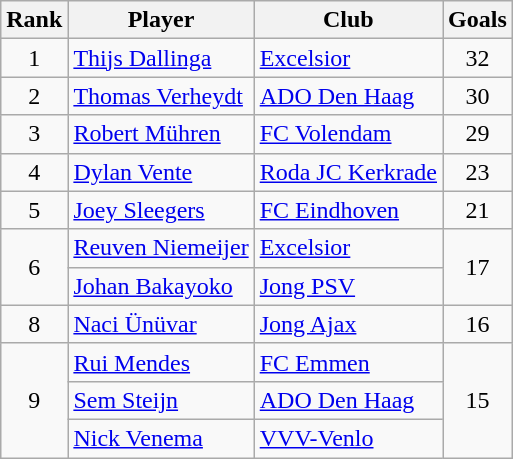<table class="wikitable" style="text-align:center;">
<tr>
<th>Rank</th>
<th>Player</th>
<th>Club</th>
<th>Goals</th>
</tr>
<tr>
<td>1</td>
<td align="left"> <a href='#'>Thijs Dallinga</a></td>
<td align="left"><a href='#'>Excelsior</a></td>
<td>32</td>
</tr>
<tr>
<td>2</td>
<td align="left"> <a href='#'>Thomas Verheydt</a></td>
<td align="left"><a href='#'>ADO Den Haag</a></td>
<td>30</td>
</tr>
<tr>
<td>3</td>
<td align="left"> <a href='#'>Robert Mühren</a></td>
<td align="left"><a href='#'>FC Volendam</a></td>
<td>29</td>
</tr>
<tr>
<td>4</td>
<td align="left"> <a href='#'>Dylan Vente</a></td>
<td align="left"><a href='#'>Roda JC Kerkrade</a></td>
<td>23</td>
</tr>
<tr>
<td>5</td>
<td align="left"> <a href='#'>Joey Sleegers</a></td>
<td align="left"><a href='#'>FC Eindhoven</a></td>
<td>21</td>
</tr>
<tr>
<td rowspan="2">6</td>
<td align="left"> <a href='#'>Reuven Niemeijer</a></td>
<td align="left"><a href='#'>Excelsior</a></td>
<td rowspan="2">17</td>
</tr>
<tr>
<td align="left"> <a href='#'>Johan Bakayoko</a></td>
<td align="left"><a href='#'>Jong PSV</a></td>
</tr>
<tr>
<td>8</td>
<td align="left"> <a href='#'>Naci Ünüvar</a></td>
<td align="left"><a href='#'>Jong Ajax</a></td>
<td>16</td>
</tr>
<tr>
<td rowspan="3">9</td>
<td align="left"> <a href='#'>Rui Mendes</a></td>
<td align="left"><a href='#'>FC Emmen</a></td>
<td rowspan="3">15</td>
</tr>
<tr>
<td align="left"> <a href='#'>Sem Steijn</a></td>
<td align="left"><a href='#'>ADO Den Haag</a></td>
</tr>
<tr>
<td align="left"> <a href='#'>Nick Venema</a></td>
<td align="left"><a href='#'>VVV-Venlo</a></td>
</tr>
</table>
